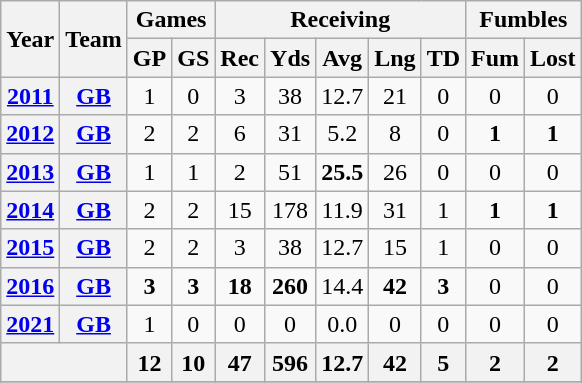<table class=wikitable style="text-align:center;">
<tr>
<th rowspan="2">Year</th>
<th rowspan="2">Team</th>
<th colspan="2">Games</th>
<th colspan="5">Receiving</th>
<th colspan="2">Fumbles</th>
</tr>
<tr>
<th>GP</th>
<th>GS</th>
<th>Rec</th>
<th>Yds</th>
<th>Avg</th>
<th>Lng</th>
<th>TD</th>
<th>Fum</th>
<th>Lost</th>
</tr>
<tr>
<th><a href='#'>2011</a></th>
<th><a href='#'>GB</a></th>
<td>1</td>
<td>0</td>
<td>3</td>
<td>38</td>
<td>12.7</td>
<td>21</td>
<td>0</td>
<td>0</td>
<td>0</td>
</tr>
<tr>
<th><a href='#'>2012</a></th>
<th><a href='#'>GB</a></th>
<td>2</td>
<td>2</td>
<td>6</td>
<td>31</td>
<td>5.2</td>
<td>8</td>
<td>0</td>
<td><strong>1</strong></td>
<td><strong>1</strong></td>
</tr>
<tr>
<th><a href='#'>2013</a></th>
<th><a href='#'>GB</a></th>
<td>1</td>
<td>1</td>
<td>2</td>
<td>51</td>
<td><strong>25.5</strong></td>
<td>26</td>
<td>0</td>
<td>0</td>
<td>0</td>
</tr>
<tr>
<th><a href='#'>2014</a></th>
<th><a href='#'>GB</a></th>
<td>2</td>
<td>2</td>
<td>15</td>
<td>178</td>
<td>11.9</td>
<td>31</td>
<td>1</td>
<td><strong>1</strong></td>
<td><strong>1</strong></td>
</tr>
<tr>
<th><a href='#'>2015</a></th>
<th><a href='#'>GB</a></th>
<td>2</td>
<td>2</td>
<td>3</td>
<td>38</td>
<td>12.7</td>
<td>15</td>
<td>1</td>
<td>0</td>
<td>0</td>
</tr>
<tr>
<th><a href='#'>2016</a></th>
<th><a href='#'>GB</a></th>
<td><strong>3</strong></td>
<td><strong>3</strong></td>
<td><strong>18</strong></td>
<td><strong>260</strong></td>
<td>14.4</td>
<td><strong>42</strong></td>
<td><strong>3</strong></td>
<td>0</td>
<td>0</td>
</tr>
<tr>
<th><a href='#'>2021</a></th>
<th><a href='#'>GB</a></th>
<td>1</td>
<td>0</td>
<td>0</td>
<td>0</td>
<td>0.0</td>
<td>0</td>
<td>0</td>
<td>0</td>
<td>0</td>
</tr>
<tr>
<th colspan="2"></th>
<th>12</th>
<th>10</th>
<th>47</th>
<th>596</th>
<th>12.7</th>
<th>42</th>
<th>5</th>
<th>2</th>
<th>2</th>
</tr>
<tr>
</tr>
</table>
